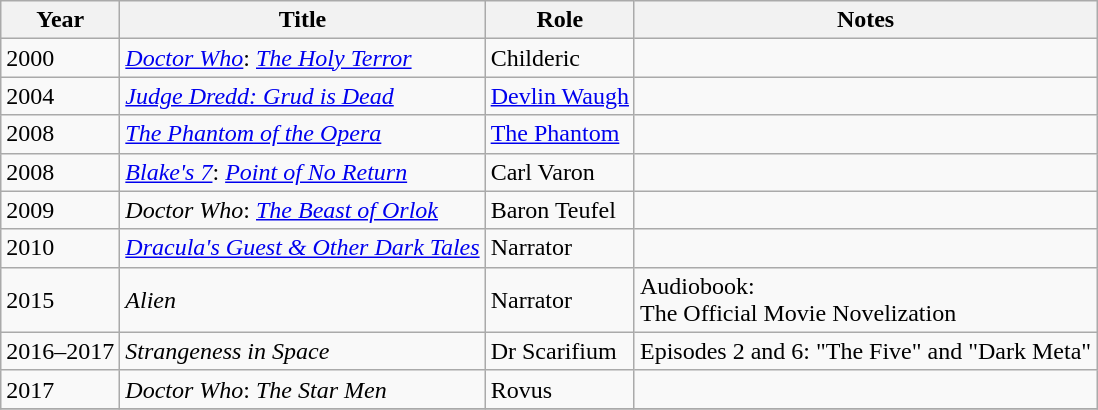<table class="wikitable sortable">
<tr>
<th>Year</th>
<th>Title</th>
<th>Role</th>
<th>Notes</th>
</tr>
<tr>
<td>2000</td>
<td><em><a href='#'>Doctor Who</a></em>: <em><a href='#'>The Holy Terror</a></em></td>
<td>Childeric</td>
<td></td>
</tr>
<tr>
<td>2004</td>
<td><em><a href='#'>Judge Dredd: Grud is Dead</a></em></td>
<td><a href='#'>Devlin Waugh</a></td>
<td></td>
</tr>
<tr>
<td>2008</td>
<td><em><a href='#'>The Phantom of the Opera</a></em></td>
<td><a href='#'>The Phantom</a></td>
<td></td>
</tr>
<tr>
<td>2008</td>
<td><em><a href='#'>Blake's 7</a></em>: <em><a href='#'>Point of No Return</a></em></td>
<td>Carl Varon</td>
<td></td>
</tr>
<tr>
<td>2009</td>
<td><em>Doctor Who</em>: <em><a href='#'>The Beast of Orlok</a></em></td>
<td>Baron Teufel</td>
<td></td>
</tr>
<tr>
<td>2010</td>
<td><em><a href='#'>Dracula's Guest & Other Dark Tales</a></em></td>
<td>Narrator</td>
<td></td>
</tr>
<tr>
<td>2015</td>
<td><em>Alien</em></td>
<td>Narrator</td>
<td>Audiobook:<br>The Official Movie Novelization</td>
</tr>
<tr>
<td>2016–2017</td>
<td><em>Strangeness in Space</em></td>
<td>Dr Scarifium</td>
<td>Episodes 2 and 6: "The Five" and "Dark Meta"</td>
</tr>
<tr>
<td>2017</td>
<td><em>Doctor Who</em>: <em>The Star Men</em></td>
<td>Rovus</td>
<td></td>
</tr>
<tr>
</tr>
</table>
